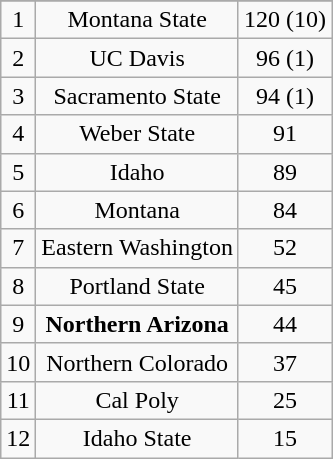<table class="wikitable" style="display: inline-table;">
<tr align="center">
</tr>
<tr align="center">
<td>1</td>
<td>Montana State</td>
<td>120 (10)</td>
</tr>
<tr align="center">
<td>2</td>
<td>UC Davis</td>
<td>96 (1)</td>
</tr>
<tr align="center">
<td>3</td>
<td>Sacramento State</td>
<td>94 (1)</td>
</tr>
<tr align="center">
<td>4</td>
<td>Weber State</td>
<td>91</td>
</tr>
<tr align="center">
<td>5</td>
<td>Idaho</td>
<td>89</td>
</tr>
<tr align="center">
<td>6</td>
<td>Montana</td>
<td>84</td>
</tr>
<tr align="center">
<td>7</td>
<td>Eastern Washington</td>
<td>52</td>
</tr>
<tr align="center">
<td>8</td>
<td>Portland State</td>
<td>45</td>
</tr>
<tr align="center">
<td>9</td>
<td><strong>Northern Arizona</strong></td>
<td>44</td>
</tr>
<tr align="center">
<td>10</td>
<td>Northern Colorado</td>
<td>37</td>
</tr>
<tr align="center">
<td>11</td>
<td>Cal Poly</td>
<td>25</td>
</tr>
<tr align="center">
<td>12</td>
<td>Idaho State</td>
<td>15</td>
</tr>
</table>
